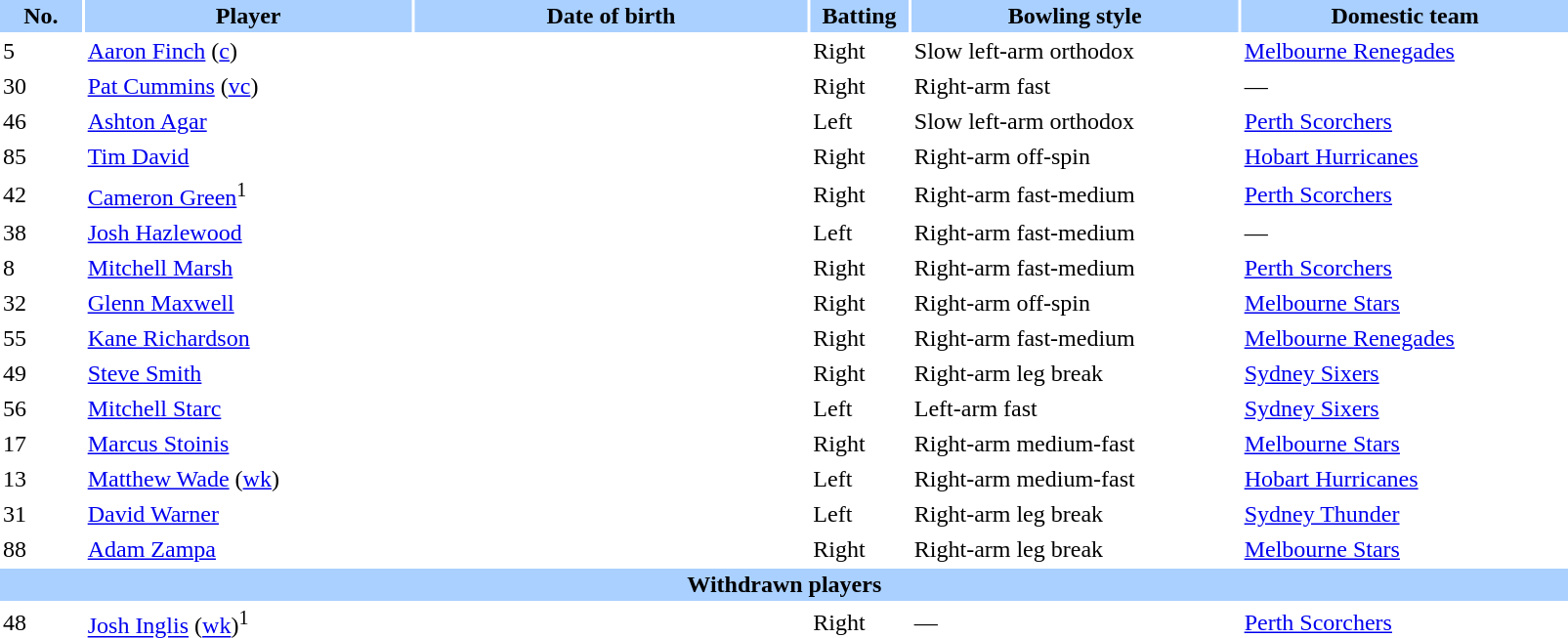<table class="sortable" style="width:85%;" border="0" cellspacing="2" cellpadding="2">
<tr style="background:#aad0ff;">
<th scope="col" width="5%">No.</th>
<th width=20%>Player</th>
<th width=24%>Date of birth</th>
<th width=6%>Batting</th>
<th width=20%>Bowling style</th>
<th width=20%>Domestic team</th>
</tr>
<tr>
<td>5</td>
<td><a href='#'>Aaron Finch</a> (<a href='#'>c</a>)</td>
<td></td>
<td>Right</td>
<td>Slow left-arm orthodox</td>
<td><a href='#'>Melbourne Renegades</a></td>
</tr>
<tr>
<td>30</td>
<td><a href='#'>Pat Cummins</a> (<a href='#'>vc</a>)</td>
<td></td>
<td>Right</td>
<td>Right-arm fast</td>
<td>—</td>
</tr>
<tr>
<td>46</td>
<td><a href='#'>Ashton Agar</a></td>
<td></td>
<td>Left</td>
<td>Slow left-arm orthodox</td>
<td><a href='#'>Perth Scorchers</a></td>
</tr>
<tr>
<td>85</td>
<td><a href='#'>Tim David</a></td>
<td></td>
<td>Right</td>
<td>Right-arm off-spin</td>
<td><a href='#'>Hobart Hurricanes</a></td>
</tr>
<tr>
<td>42</td>
<td><a href='#'>Cameron Green</a><sup>1</sup></td>
<td></td>
<td>Right</td>
<td>Right-arm fast-medium</td>
<td><a href='#'>Perth Scorchers</a></td>
</tr>
<tr>
<td>38</td>
<td><a href='#'>Josh Hazlewood</a></td>
<td></td>
<td>Left</td>
<td>Right-arm fast-medium</td>
<td>—</td>
</tr>
<tr>
<td>8</td>
<td><a href='#'>Mitchell Marsh</a></td>
<td></td>
<td>Right</td>
<td>Right-arm fast-medium</td>
<td><a href='#'>Perth Scorchers</a></td>
</tr>
<tr>
<td>32</td>
<td><a href='#'>Glenn Maxwell</a></td>
<td></td>
<td>Right</td>
<td>Right-arm off-spin</td>
<td><a href='#'>Melbourne Stars</a></td>
</tr>
<tr>
<td>55</td>
<td><a href='#'>Kane Richardson</a></td>
<td></td>
<td>Right</td>
<td>Right-arm fast-medium</td>
<td><a href='#'>Melbourne Renegades</a></td>
</tr>
<tr>
<td>49</td>
<td><a href='#'>Steve Smith</a></td>
<td></td>
<td>Right</td>
<td>Right-arm leg break</td>
<td><a href='#'>Sydney Sixers</a></td>
</tr>
<tr>
<td>56</td>
<td><a href='#'>Mitchell Starc</a></td>
<td></td>
<td>Left</td>
<td>Left-arm fast</td>
<td><a href='#'>Sydney Sixers</a></td>
</tr>
<tr>
<td>17</td>
<td><a href='#'>Marcus Stoinis</a></td>
<td></td>
<td>Right</td>
<td>Right-arm medium-fast</td>
<td><a href='#'>Melbourne Stars</a></td>
</tr>
<tr>
<td>13</td>
<td><a href='#'>Matthew Wade</a> (<a href='#'>wk</a>)</td>
<td></td>
<td>Left</td>
<td>Right-arm medium-fast</td>
<td><a href='#'>Hobart Hurricanes</a></td>
</tr>
<tr>
<td>31</td>
<td><a href='#'>David Warner</a></td>
<td></td>
<td>Left</td>
<td>Right-arm leg break</td>
<td><a href='#'>Sydney Thunder</a></td>
</tr>
<tr>
<td>88</td>
<td><a href='#'>Adam Zampa</a></td>
<td></td>
<td>Right</td>
<td>Right-arm leg break</td>
<td><a href='#'>Melbourne Stars</a></td>
</tr>
<tr style="background:#aad0ff;">
<th colspan="6">Withdrawn players</th>
</tr>
<tr>
<td>48</td>
<td><a href='#'>Josh Inglis</a> (<a href='#'>wk</a>)<sup>1</sup></td>
<td></td>
<td>Right</td>
<td>—</td>
<td><a href='#'>Perth Scorchers</a></td>
</tr>
</table>
